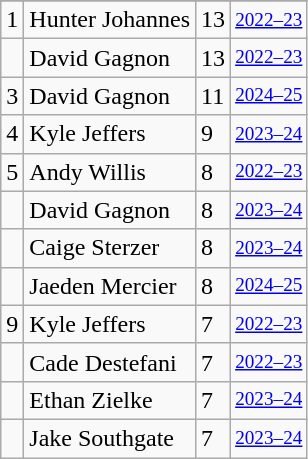<table class="wikitable">
<tr>
</tr>
<tr>
<td>1</td>
<td>Hunter Johannes</td>
<td>13</td>
<td style="font-size:80%;"><a href='#'>2022–23</a></td>
</tr>
<tr>
<td></td>
<td>David Gagnon</td>
<td>13</td>
<td style="font-size:80%;"><a href='#'>2022–23</a></td>
</tr>
<tr>
<td>3</td>
<td>David Gagnon</td>
<td>11</td>
<td style="font-size:80%;"><a href='#'>2024–25</a></td>
</tr>
<tr>
<td>4</td>
<td>Kyle Jeffers</td>
<td>9</td>
<td style="font-size:80%;"><a href='#'>2023–24</a></td>
</tr>
<tr>
<td>5</td>
<td>Andy Willis</td>
<td>8</td>
<td style="font-size:80%;"><a href='#'>2022–23</a></td>
</tr>
<tr>
<td></td>
<td>David Gagnon</td>
<td>8</td>
<td style="font-size:80%;"><a href='#'>2023–24</a></td>
</tr>
<tr>
<td></td>
<td>Caige Sterzer</td>
<td>8</td>
<td style="font-size:80%;"><a href='#'>2023–24</a></td>
</tr>
<tr>
<td></td>
<td>Jaeden Mercier</td>
<td>8</td>
<td style="font-size:80%;"><a href='#'>2024–25</a></td>
</tr>
<tr>
<td>9</td>
<td>Kyle Jeffers</td>
<td>7</td>
<td style="font-size:80%;"><a href='#'>2022–23</a></td>
</tr>
<tr>
<td></td>
<td>Cade Destefani</td>
<td>7</td>
<td style="font-size:80%;"><a href='#'>2022–23</a></td>
</tr>
<tr>
<td></td>
<td>Ethan Zielke</td>
<td>7</td>
<td style="font-size:80%;"><a href='#'>2023–24</a></td>
</tr>
<tr>
<td></td>
<td>Jake Southgate</td>
<td>7</td>
<td style="font-size:80%;"><a href='#'>2023–24</a></td>
</tr>
</table>
